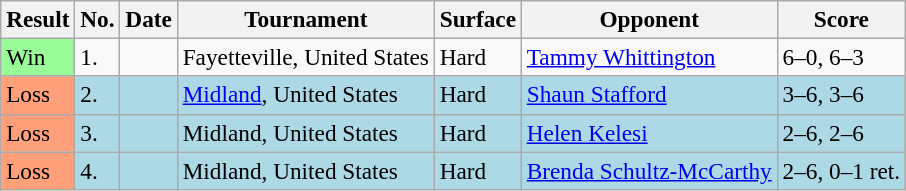<table class="sortable wikitable" style="font-size:97%;">
<tr>
<th>Result</th>
<th>No.</th>
<th>Date</th>
<th>Tournament</th>
<th>Surface</th>
<th>Opponent</th>
<th class="unsortable">Score</th>
</tr>
<tr>
<td style="background:#98fb98;">Win</td>
<td>1.</td>
<td></td>
<td>Fayetteville, United States</td>
<td>Hard</td>
<td> <a href='#'>Tammy Whittington</a></td>
<td>6–0, 6–3</td>
</tr>
<tr style="background:lightblue;">
<td style="background:#ffa07a;">Loss</td>
<td>2.</td>
<td></td>
<td><a href='#'>Midland</a>, United States</td>
<td>Hard</td>
<td> <a href='#'>Shaun Stafford</a></td>
<td>3–6, 3–6</td>
</tr>
<tr style="background:lightblue;">
<td style="background:#ffa07a;">Loss</td>
<td>3.</td>
<td></td>
<td>Midland, United States</td>
<td>Hard</td>
<td> <a href='#'>Helen Kelesi</a></td>
<td>2–6, 2–6</td>
</tr>
<tr style="background:lightblue;">
<td style="background:#ffa07a;">Loss</td>
<td>4.</td>
<td></td>
<td>Midland, United States</td>
<td>Hard</td>
<td> <a href='#'>Brenda Schultz-McCarthy</a></td>
<td>2–6, 0–1 ret.</td>
</tr>
</table>
